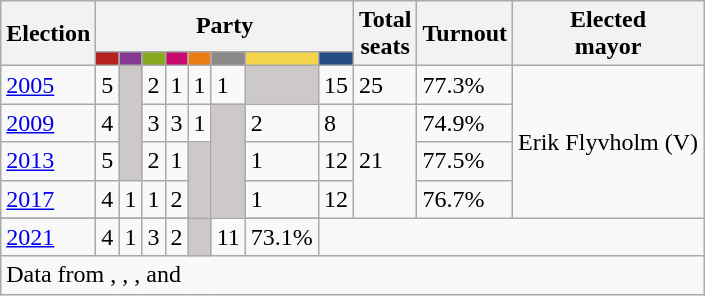<table class="wikitable">
<tr>
<th rowspan="2">Election</th>
<th colspan="8">Party</th>
<th rowspan="2">Total<br>seats</th>
<th rowspan="2">Turnout</th>
<th rowspan="2">Elected<br>mayor</th>
</tr>
<tr>
<td style="background:#B5211D;"><strong><a href='#'></a></strong></td>
<td style="background:#843A93;"><strong><a href='#'></a></strong></td>
<td style="background:#89A920;"><strong><a href='#'></a></strong></td>
<td style="background:#C9096C;"><strong><a href='#'></a></strong></td>
<td style="background:#EC7D14;"><strong><a href='#'></a></strong></td>
<td style="background:#8B8989;"><strong></strong></td>
<td style="background:#F4D44D;"><strong><a href='#'></a></strong></td>
<td style="background:#254C85;"><strong><a href='#'></a></strong></td>
</tr>
<tr>
<td><a href='#'>2005</a></td>
<td>5</td>
<td style="background:#CDC9C9;" rowspan="3"></td>
<td>2</td>
<td>1</td>
<td>1</td>
<td>1</td>
<td style="background:#CDC9C9;"></td>
<td>15</td>
<td>25</td>
<td>77.3%</td>
<td rowspan="5">Erik Flyvholm (V)</td>
</tr>
<tr>
<td><a href='#'>2009</a></td>
<td>4</td>
<td>3</td>
<td>3</td>
<td>1</td>
<td style="background:#CDC9C9;" rowspan="4"></td>
<td>2</td>
<td>8</td>
<td rowspan="4">21</td>
<td>74.9%</td>
</tr>
<tr>
<td><a href='#'>2013</a></td>
<td>5</td>
<td>2</td>
<td>1</td>
<td style="background:#CDC9C9;" rowspan="3"></td>
<td>1</td>
<td>12</td>
<td>77.5%</td>
</tr>
<tr>
<td><a href='#'>2017</a></td>
<td>4</td>
<td>1</td>
<td>1</td>
<td>2</td>
<td>1</td>
<td>12</td>
<td>76.7%</td>
</tr>
<tr>
</tr>
<tr>
<td><a href='#'>2021</a></td>
<td>4</td>
<td>1</td>
<td>3</td>
<td>2</td>
<td style="background:#CDC9C9;" rowspan="1"></td>
<td>11</td>
<td>73.1%</td>
</tr>
<tr>
<td colspan="14">Data from , , , and </td>
</tr>
</table>
